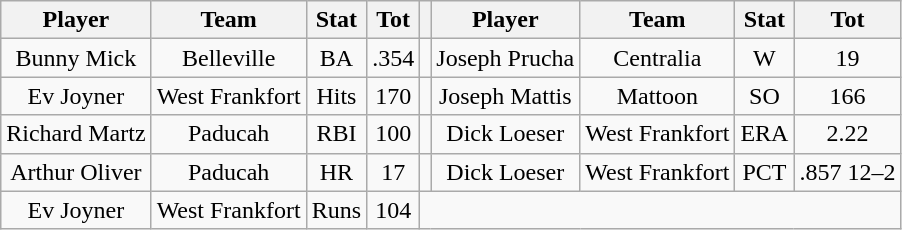<table class="wikitable">
<tr>
<th>Player</th>
<th>Team</th>
<th>Stat</th>
<th>Tot</th>
<th></th>
<th>Player</th>
<th>Team</th>
<th>Stat</th>
<th>Tot</th>
</tr>
<tr align=center>
<td>Bunny Mick</td>
<td>Belleville</td>
<td>BA</td>
<td>.354</td>
<td></td>
<td>Joseph Prucha</td>
<td>Centralia</td>
<td>W</td>
<td>19</td>
</tr>
<tr align=center>
<td>Ev Joyner</td>
<td>West Frankfort</td>
<td>Hits</td>
<td>170</td>
<td></td>
<td>Joseph Mattis</td>
<td>Mattoon</td>
<td>SO</td>
<td>166</td>
</tr>
<tr align=center>
<td>Richard Martz</td>
<td>Paducah</td>
<td>RBI</td>
<td>100</td>
<td></td>
<td>Dick Loeser</td>
<td>West Frankfort</td>
<td>ERA</td>
<td>2.22</td>
</tr>
<tr align=center>
<td>Arthur Oliver</td>
<td>Paducah</td>
<td>HR</td>
<td>17</td>
<td></td>
<td>Dick Loeser</td>
<td>West Frankfort</td>
<td>PCT</td>
<td>.857 12–2</td>
</tr>
<tr align=center>
<td>Ev Joyner</td>
<td>West Frankfort</td>
<td>Runs</td>
<td>104</td>
</tr>
</table>
